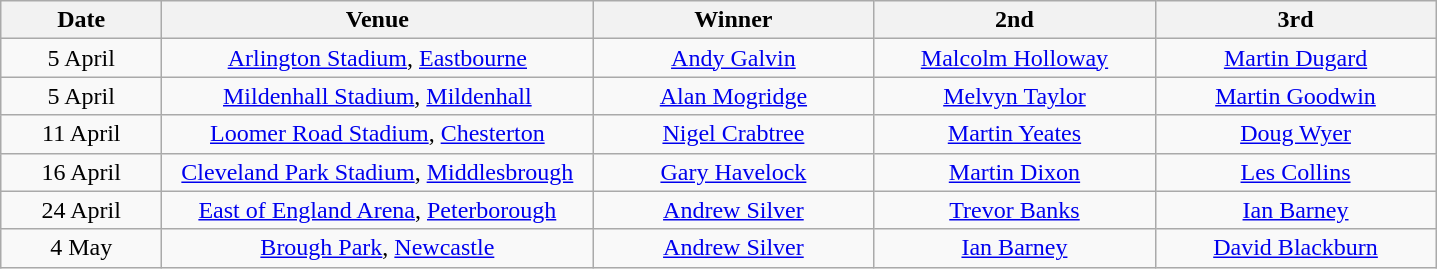<table class="wikitable" style="text-align:center">
<tr>
<th width=100>Date</th>
<th width=280>Venue</th>
<th width=180>Winner</th>
<th width=180>2nd</th>
<th width=180>3rd</th>
</tr>
<tr>
<td align=center>5 April</td>
<td><a href='#'>Arlington Stadium</a>, <a href='#'>Eastbourne</a></td>
<td><a href='#'>Andy Galvin</a></td>
<td><a href='#'>Malcolm Holloway</a></td>
<td><a href='#'>Martin Dugard</a></td>
</tr>
<tr>
<td align=center>5 April</td>
<td><a href='#'>Mildenhall Stadium</a>, <a href='#'>Mildenhall</a></td>
<td><a href='#'>Alan Mogridge</a></td>
<td><a href='#'>Melvyn Taylor</a></td>
<td><a href='#'>Martin Goodwin</a></td>
</tr>
<tr>
<td align=center>11 April</td>
<td><a href='#'>Loomer Road Stadium</a>, <a href='#'>Chesterton</a></td>
<td><a href='#'>Nigel Crabtree</a></td>
<td><a href='#'>Martin Yeates</a></td>
<td><a href='#'>Doug Wyer</a></td>
</tr>
<tr>
<td align=center>16 April</td>
<td><a href='#'>Cleveland Park Stadium</a>, <a href='#'>Middlesbrough</a></td>
<td><a href='#'>Gary Havelock</a></td>
<td><a href='#'>Martin Dixon</a></td>
<td><a href='#'>Les Collins</a></td>
</tr>
<tr>
<td align=center>24 April</td>
<td><a href='#'>East of England Arena</a>, <a href='#'>Peterborough</a></td>
<td><a href='#'>Andrew Silver</a></td>
<td><a href='#'>Trevor Banks</a></td>
<td><a href='#'>Ian Barney</a></td>
</tr>
<tr>
<td align=center>4 May</td>
<td><a href='#'>Brough Park</a>, <a href='#'>Newcastle</a></td>
<td><a href='#'>Andrew Silver</a></td>
<td><a href='#'>Ian Barney</a></td>
<td><a href='#'>David Blackburn</a></td>
</tr>
</table>
